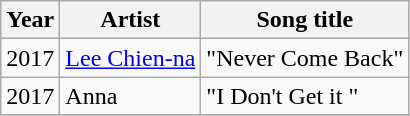<table class="wikitable sortable">
<tr>
<th>Year</th>
<th>Artist</th>
<th>Song title</th>
</tr>
<tr>
<td>2017</td>
<td><a href='#'>Lee Chien-na</a></td>
<td>"Never Come Back"</td>
</tr>
<tr>
<td>2017</td>
<td>Anna</td>
<td>"I Don't Get it "</td>
</tr>
<tr>
</tr>
</table>
